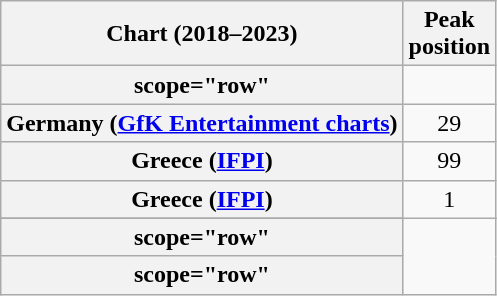<table class="wikitable plainrowheaders sortable">
<tr>
<th scope="col">Chart (2018–2023)</th>
<th scope="col">Peak<br>position</th>
</tr>
<tr>
<th>scope="row"</th>
</tr>
<tr>
<th scope="row">Germany (<a href='#'>GfK Entertainment charts</a>)</th>
<td style="text-align:center;">29</td>
</tr>
<tr>
<th scope="row">Greece (<a href='#'>IFPI</a>)<br><em></em></th>
<td style="text-align:center;">99</td>
</tr>
<tr>
<th scope="row">Greece (<a href='#'>IFPI</a>)<br><em></em></th>
<td style="text-align:center;">1</td>
</tr>
<tr>
</tr>
<tr>
<th>scope="row"</th>
</tr>
<tr>
<th>scope="row"</th>
</tr>
</table>
